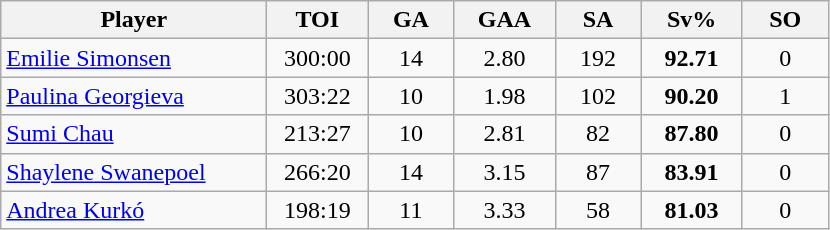<table class="wikitable sortable" style="text-align:center;">
<tr>
<th style="width:170px;">Player</th>
<th style="width:60px;">TOI</th>
<th style="width:50px;">GA</th>
<th style="width:60px;">GAA</th>
<th style="width:50px;">SA</th>
<th style="width:60px;">Sv%</th>
<th style="width:50px;">SO</th>
</tr>
<tr>
<td style="text-align:left;"> <a href='#'>Emilie Simonsen</a></td>
<td>300:00</td>
<td>14</td>
<td>2.80</td>
<td>192</td>
<td><strong>92.71</strong></td>
<td>0</td>
</tr>
<tr>
<td style="text-align:left;"> <a href='#'>Paulina Georgieva</a></td>
<td>303:22</td>
<td>10</td>
<td>1.98</td>
<td>102</td>
<td><strong>90.20</strong></td>
<td>1</td>
</tr>
<tr>
<td style="text-align:left;"> <a href='#'>Sumi Chau</a></td>
<td>213:27</td>
<td>10</td>
<td>2.81</td>
<td>82</td>
<td><strong>87.80</strong></td>
<td>0</td>
</tr>
<tr>
<td style="text-align:left;"> <a href='#'>Shaylene Swanepoel</a></td>
<td>266:20</td>
<td>14</td>
<td>3.15</td>
<td>87</td>
<td><strong>83.91</strong></td>
<td>0</td>
</tr>
<tr>
<td style="text-align:left;"> <a href='#'>Andrea Kurkó</a></td>
<td>198:19</td>
<td>11</td>
<td>3.33</td>
<td>58</td>
<td><strong>81.03</strong></td>
<td>0</td>
</tr>
</table>
